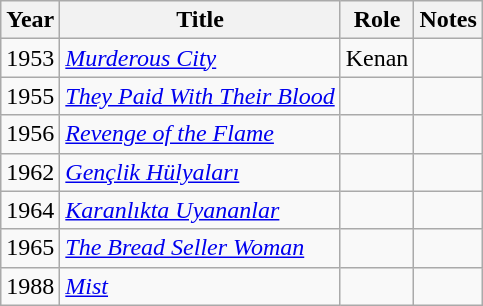<table class="wikitable sortable">
<tr>
<th>Year</th>
<th>Title</th>
<th>Role</th>
<th class="unsortable">Notes</th>
</tr>
<tr>
<td>1953</td>
<td><em><a href='#'>Murderous City</a></em></td>
<td>Kenan</td>
<td></td>
</tr>
<tr>
<td>1955</td>
<td><em><a href='#'>They Paid With Their Blood</a></em></td>
<td></td>
<td></td>
</tr>
<tr>
<td>1956</td>
<td><em><a href='#'>Revenge of the Flame</a></em></td>
<td></td>
<td></td>
</tr>
<tr>
<td>1962</td>
<td><em><a href='#'>Gençlik Hülyaları</a></em></td>
<td></td>
<td></td>
</tr>
<tr>
<td>1964</td>
<td><em><a href='#'>Karanlıkta Uyananlar</a></em></td>
<td></td>
<td></td>
</tr>
<tr>
<td>1965</td>
<td><em><a href='#'>The Bread Seller Woman</a></em></td>
<td></td>
<td></td>
</tr>
<tr>
<td>1988</td>
<td><em><a href='#'>Mist</a></em></td>
<td></td>
<td></td>
</tr>
</table>
